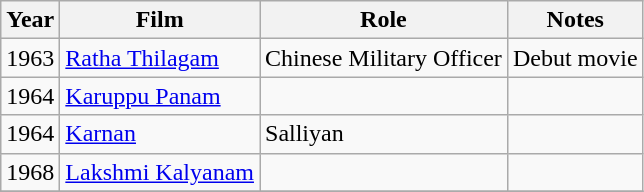<table class="wikitable sortable">
<tr>
<th>Year</th>
<th>Film</th>
<th>Role</th>
<th>Notes</th>
</tr>
<tr>
<td>1963</td>
<td><a href='#'>Ratha Thilagam</a></td>
<td>Chinese Military Officer</td>
<td>Debut movie</td>
</tr>
<tr>
<td>1964</td>
<td><a href='#'>Karuppu Panam</a></td>
<td></td>
<td></td>
</tr>
<tr>
<td>1964</td>
<td><a href='#'>Karnan</a></td>
<td>Salliyan</td>
<td></td>
</tr>
<tr>
<td>1968</td>
<td><a href='#'>Lakshmi Kalyanam</a></td>
<td></td>
<td></td>
</tr>
<tr>
</tr>
</table>
